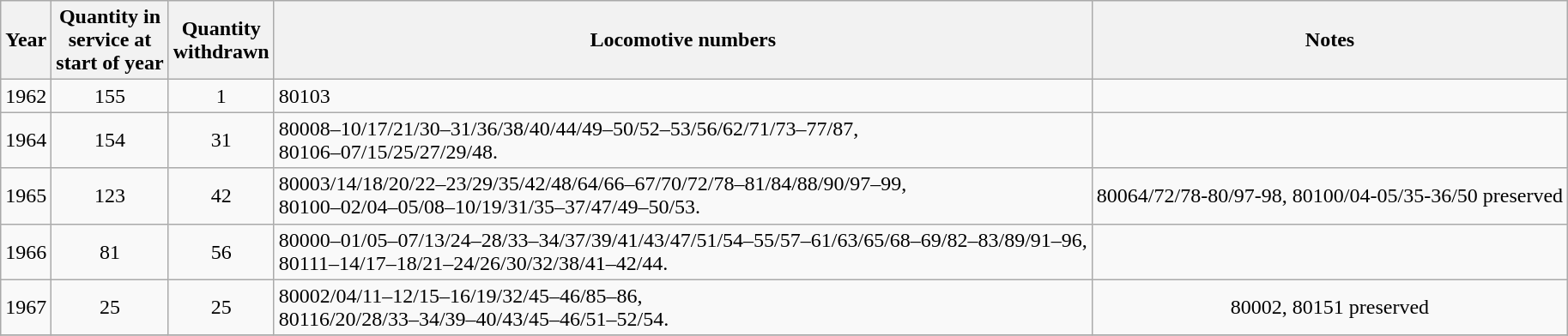<table class="wikitable" style="text-align:center">
<tr>
<th>Year</th>
<th>Quantity in<br>service at<br>start of year</th>
<th>Quantity<br>withdrawn</th>
<th>Locomotive numbers</th>
<th>Notes</th>
</tr>
<tr>
<td>1962</td>
<td>155</td>
<td>1</td>
<td align=left>80103</td>
<td></td>
</tr>
<tr>
<td>1964</td>
<td>154</td>
<td>31</td>
<td align=left>80008–10/17/21/30–31/36/38/40/44/49–50/52–53/56/62/71/73–77/87,<br>80106–07/15/25/27/29/48.</td>
<td></td>
</tr>
<tr>
<td>1965</td>
<td>123</td>
<td>42</td>
<td align=left>80003/14/18/20/22–23/29/35/42/48/64/66–67/70/72/78–81/84/88/90/97–99,<br>80100–02/04–05/08–10/19/31/35–37/47/49–50/53.</td>
<td>80064/72/78-80/97-98, 80100/04-05/35-36/50 preserved</td>
</tr>
<tr>
<td>1966</td>
<td>81</td>
<td>56</td>
<td align=left>80000–01/05–07/13/24–28/33–34/37/39/41/43/47/51/54–55/57–61/63/65/68–69/82–83/89/91–96,<br>80111–14/17–18/21–24/26/30/32/38/41–42/44.</td>
<td></td>
</tr>
<tr>
<td>1967</td>
<td>25</td>
<td>25</td>
<td align=left>80002/04/11–12/15–16/19/32/45–46/85–86,<br>80116/20/28/33–34/39–40/43/45–46/51–52/54.</td>
<td>80002, 80151 preserved</td>
</tr>
<tr>
</tr>
</table>
